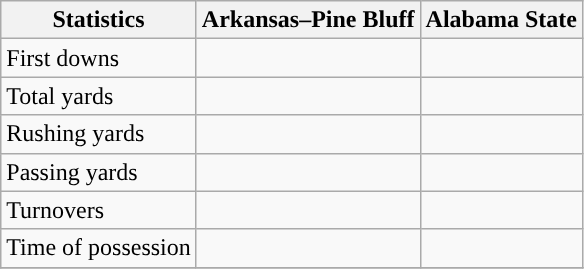<table class="wikitable">
<tr>
<th>Statistics</th>
<th>Arkansas–Pine Bluff</th>
<th>Alabama State</th>
</tr>
<tr>
<td>First downs</td>
<td> </td>
<td> </td>
</tr>
<tr>
<td>Total yards</td>
<td> </td>
<td> </td>
</tr>
<tr>
<td>Rushing yards</td>
<td> </td>
<td> </td>
</tr>
<tr>
<td>Passing yards</td>
<td> </td>
<td> </td>
</tr>
<tr>
<td>Turnovers</td>
<td> </td>
<td> </td>
</tr>
<tr>
<td>Time of possession</td>
<td> </td>
<td> </td>
</tr>
<tr>
</tr>
</table>
